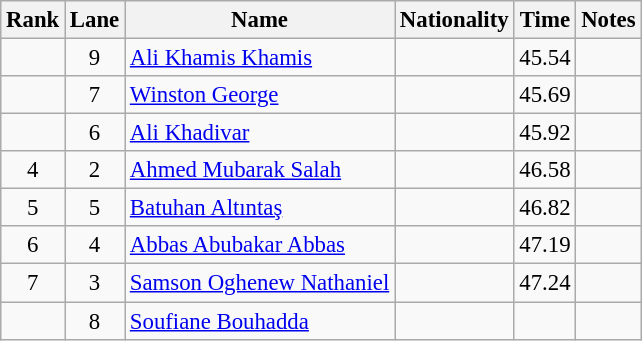<table class="wikitable sortable" style="text-align:center;font-size:95%">
<tr>
<th>Rank</th>
<th>Lane</th>
<th>Name</th>
<th>Nationality</th>
<th>Time</th>
<th>Notes</th>
</tr>
<tr>
<td></td>
<td>9</td>
<td align=left><a href='#'>Ali Khamis Khamis</a></td>
<td align=left></td>
<td>45.54</td>
<td></td>
</tr>
<tr>
<td></td>
<td>7</td>
<td align=left><a href='#'>Winston George</a></td>
<td align=left></td>
<td>45.69</td>
<td></td>
</tr>
<tr>
<td></td>
<td>6</td>
<td align=left><a href='#'>Ali Khadivar</a></td>
<td align=left></td>
<td>45.92</td>
<td></td>
</tr>
<tr>
<td>4</td>
<td>2</td>
<td align=left><a href='#'>Ahmed Mubarak Salah</a></td>
<td align=left></td>
<td>46.58</td>
<td></td>
</tr>
<tr>
<td>5</td>
<td>5</td>
<td align=left><a href='#'>Batuhan Altıntaş</a></td>
<td align=left></td>
<td>46.82</td>
<td></td>
</tr>
<tr>
<td>6</td>
<td>4</td>
<td align=left><a href='#'>Abbas Abubakar Abbas</a></td>
<td align=left></td>
<td>47.19</td>
<td></td>
</tr>
<tr>
<td>7</td>
<td>3</td>
<td align=left><a href='#'>Samson Oghenew Nathaniel</a></td>
<td align=left></td>
<td>47.24</td>
<td></td>
</tr>
<tr>
<td></td>
<td>8</td>
<td align=left><a href='#'>Soufiane Bouhadda</a></td>
<td align=left></td>
<td></td>
<td></td>
</tr>
</table>
